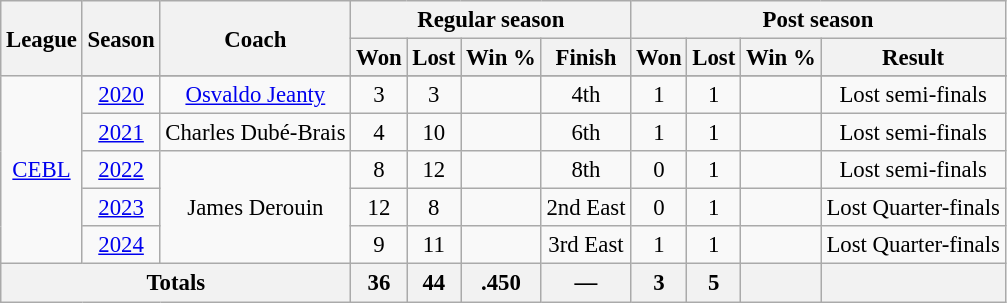<table class="wikitable" style="font-size: 95%; text-align:center;">
<tr>
<th rowspan=2>League</th>
<th rowspan="2">Season</th>
<th rowspan="2">Coach</th>
<th colspan="4">Regular season</th>
<th colspan="4">Post season</th>
</tr>
<tr>
<th>Won</th>
<th>Lost</th>
<th>Win %</th>
<th>Finish</th>
<th>Won</th>
<th>Lost</th>
<th>Win %</th>
<th>Result</th>
</tr>
<tr>
<td rowspan="6"><a href='#'>CEBL</a></td>
</tr>
<tr>
<td><a href='#'>2020</a></td>
<td><a href='#'>Osvaldo Jeanty</a></td>
<td>3</td>
<td>3</td>
<td></td>
<td>4th</td>
<td>1</td>
<td>1</td>
<td></td>
<td>Lost semi-finals</td>
</tr>
<tr>
<td><a href='#'>2021</a></td>
<td>Charles Dubé-Brais</td>
<td>4</td>
<td>10</td>
<td></td>
<td>6th</td>
<td>1</td>
<td>1</td>
<td></td>
<td>Lost semi-finals</td>
</tr>
<tr>
<td><a href='#'>2022</a></td>
<td rowspan="3">James Derouin</td>
<td>8</td>
<td>12</td>
<td></td>
<td>8th</td>
<td>0</td>
<td>1</td>
<td></td>
<td>Lost semi-finals</td>
</tr>
<tr>
<td><a href='#'>2023</a></td>
<td>12</td>
<td>8</td>
<td></td>
<td>2nd East</td>
<td>0</td>
<td>1</td>
<td></td>
<td>Lost Quarter-finals</td>
</tr>
<tr>
<td><a href='#'>2024</a></td>
<td>9</td>
<td>11</td>
<td></td>
<td>3rd East</td>
<td>1</td>
<td>1</td>
<td></td>
<td>Lost Quarter-finals</td>
</tr>
<tr>
<th colspan="3">Totals</th>
<th>36</th>
<th>44</th>
<th>.450</th>
<th>—</th>
<th>3</th>
<th>5</th>
<th></th>
<th></th>
</tr>
</table>
